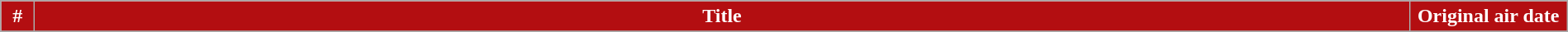<table class="wikitable plainrowheaders" style="width:100%; margin:auto; background:#FFFFFF;">
<tr>
<th style="background:#B30E11; color:#fff;" width="20">#</th>
<th style="background:#B30E11; color:#fff;">Title</th>
<th style="background:#B30E11; color:#fff;" width="120">Original air date</th>
</tr>
<tr>
</tr>
</table>
